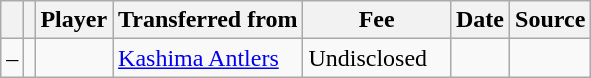<table class="wikitable plainrowheaders sortable">
<tr>
<th></th>
<th></th>
<th scope=col>Player</th>
<th>Transferred from</th>
<th !scope=col; style="width: 91px;">Fee</th>
<th scope=col>Date</th>
<th scope=col>Source</th>
</tr>
<tr>
<td align=center>–</td>
<td align=center></td>
<td></td>
<td> <a href='#'>Kashima Antlers</a></td>
<td>Undisclosed</td>
<td></td>
<td></td>
</tr>
</table>
